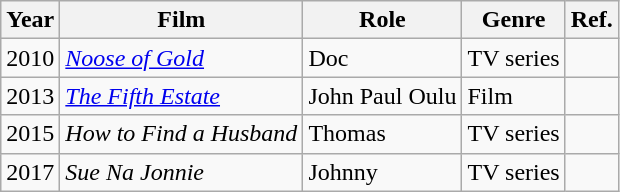<table class="wikitable">
<tr>
<th>Year</th>
<th>Film</th>
<th>Role</th>
<th>Genre</th>
<th>Ref.</th>
</tr>
<tr>
<td>2010</td>
<td><em><a href='#'>Noose of Gold</a></em></td>
<td>Doc</td>
<td>TV series</td>
<td></td>
</tr>
<tr>
<td>2013</td>
<td><em><a href='#'>The Fifth Estate</a></em></td>
<td>John Paul Oulu</td>
<td>Film</td>
<td></td>
</tr>
<tr>
<td>2015</td>
<td><em>How to Find a Husband</em></td>
<td>Thomas</td>
<td>TV series</td>
<td></td>
</tr>
<tr>
<td>2017</td>
<td><em>Sue Na Jonnie</em></td>
<td>Johnny</td>
<td>TV series</td>
<td></td>
</tr>
</table>
